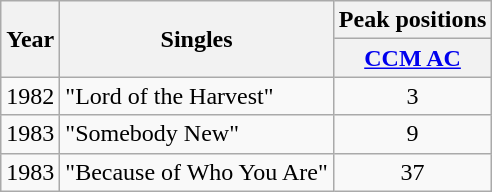<table class="wikitable">
<tr>
<th rowspan="2">Year</th>
<th rowspan="2">Singles</th>
<th colspan="2">Peak positions</th>
</tr>
<tr>
<th><a href='#'>CCM AC</a></th>
</tr>
<tr>
<td>1982</td>
<td>"Lord of the Harvest"</td>
<td align="center">3</td>
</tr>
<tr>
<td>1983</td>
<td>"Somebody New"</td>
<td align="center">9</td>
</tr>
<tr>
<td>1983</td>
<td>"Because of Who You Are"</td>
<td align="center">37</td>
</tr>
</table>
